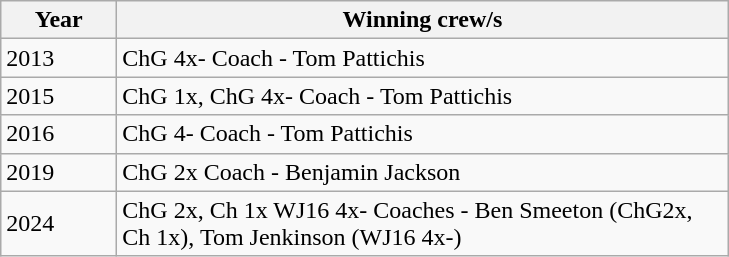<table class="wikitable">
<tr>
<th width=70>Year</th>
<th width=400>Winning crew/s</th>
</tr>
<tr>
<td>2013</td>
<td>ChG 4x- Coach - Tom Pattichis</td>
</tr>
<tr>
<td>2015</td>
<td>ChG 1x, ChG 4x-   Coach - Tom Pattichis</td>
</tr>
<tr>
<td>2016</td>
<td>ChG 4-   Coach - Tom Pattichis</td>
</tr>
<tr>
<td>2019</td>
<td>ChG 2x   Coach - Benjamin Jackson</td>
</tr>
<tr>
<td>2024</td>
<td>ChG 2x, Ch 1x WJ16 4x- Coaches - Ben Smeeton (ChG2x, Ch 1x), Tom Jenkinson (WJ16 4x-)</td>
</tr>
</table>
